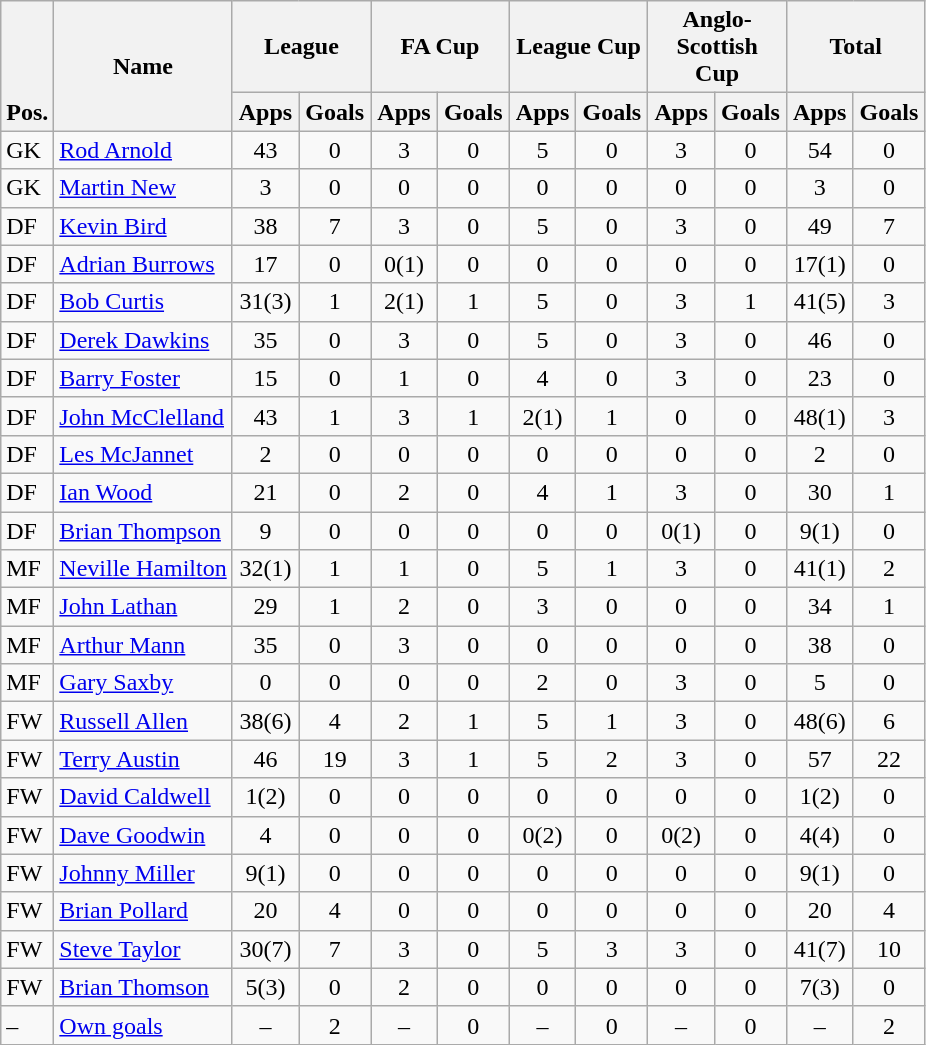<table class="wikitable" style="text-align:center">
<tr>
<th rowspan="2" valign="bottom">Pos.</th>
<th rowspan="2">Name</th>
<th colspan="2" width="85">League</th>
<th colspan="2" width="85">FA Cup</th>
<th colspan="2" width="85">League Cup</th>
<th colspan="2" width="85">Anglo-Scottish Cup</th>
<th colspan="2" width="85">Total</th>
</tr>
<tr>
<th>Apps</th>
<th>Goals</th>
<th>Apps</th>
<th>Goals</th>
<th>Apps</th>
<th>Goals</th>
<th>Apps</th>
<th>Goals</th>
<th>Apps</th>
<th>Goals</th>
</tr>
<tr>
<td align="left">GK</td>
<td align="left"> <a href='#'>Rod Arnold</a></td>
<td>43</td>
<td>0</td>
<td>3</td>
<td>0</td>
<td>5</td>
<td>0</td>
<td>3</td>
<td>0</td>
<td>54</td>
<td>0</td>
</tr>
<tr>
<td align="left">GK</td>
<td align="left"> <a href='#'>Martin New</a></td>
<td>3</td>
<td>0</td>
<td>0</td>
<td>0</td>
<td>0</td>
<td>0</td>
<td>0</td>
<td>0</td>
<td>3</td>
<td>0</td>
</tr>
<tr>
<td align="left">DF</td>
<td align="left"> <a href='#'>Kevin Bird</a></td>
<td>38</td>
<td>7</td>
<td>3</td>
<td>0</td>
<td>5</td>
<td>0</td>
<td>3</td>
<td>0</td>
<td>49</td>
<td>7</td>
</tr>
<tr>
<td align="left">DF</td>
<td align="left"> <a href='#'>Adrian Burrows</a></td>
<td>17</td>
<td>0</td>
<td>0(1)</td>
<td>0</td>
<td>0</td>
<td>0</td>
<td>0</td>
<td>0</td>
<td>17(1)</td>
<td>0</td>
</tr>
<tr>
<td align="left">DF</td>
<td align="left"> <a href='#'>Bob Curtis</a></td>
<td>31(3)</td>
<td>1</td>
<td>2(1)</td>
<td>1</td>
<td>5</td>
<td>0</td>
<td>3</td>
<td>1</td>
<td>41(5)</td>
<td>3</td>
</tr>
<tr>
<td align="left">DF</td>
<td align="left"> <a href='#'>Derek Dawkins</a></td>
<td>35</td>
<td>0</td>
<td>3</td>
<td>0</td>
<td>5</td>
<td>0</td>
<td>3</td>
<td>0</td>
<td>46</td>
<td>0</td>
</tr>
<tr>
<td align="left">DF</td>
<td align="left"> <a href='#'>Barry Foster</a></td>
<td>15</td>
<td>0</td>
<td>1</td>
<td>0</td>
<td>4</td>
<td>0</td>
<td>3</td>
<td>0</td>
<td>23</td>
<td>0</td>
</tr>
<tr>
<td align="left">DF</td>
<td align="left"> <a href='#'>John McClelland</a></td>
<td>43</td>
<td>1</td>
<td>3</td>
<td>1</td>
<td>2(1)</td>
<td>1</td>
<td>0</td>
<td>0</td>
<td>48(1)</td>
<td>3</td>
</tr>
<tr>
<td align="left">DF</td>
<td align="left"> <a href='#'>Les McJannet</a></td>
<td>2</td>
<td>0</td>
<td>0</td>
<td>0</td>
<td>0</td>
<td>0</td>
<td>0</td>
<td>0</td>
<td>2</td>
<td>0</td>
</tr>
<tr>
<td align="left">DF</td>
<td align="left"> <a href='#'>Ian Wood</a></td>
<td>21</td>
<td>0</td>
<td>2</td>
<td>0</td>
<td>4</td>
<td>1</td>
<td>3</td>
<td>0</td>
<td>30</td>
<td>1</td>
</tr>
<tr>
<td align="left">DF</td>
<td align="left"> <a href='#'>Brian Thompson</a></td>
<td>9</td>
<td>0</td>
<td>0</td>
<td>0</td>
<td>0</td>
<td>0</td>
<td>0(1)</td>
<td>0</td>
<td>9(1)</td>
<td>0</td>
</tr>
<tr>
<td align="left">MF</td>
<td align="left"> <a href='#'>Neville Hamilton</a></td>
<td>32(1)</td>
<td>1</td>
<td>1</td>
<td>0</td>
<td>5</td>
<td>1</td>
<td>3</td>
<td>0</td>
<td>41(1)</td>
<td>2</td>
</tr>
<tr>
<td align="left">MF</td>
<td align="left"> <a href='#'>John Lathan</a></td>
<td>29</td>
<td>1</td>
<td>2</td>
<td>0</td>
<td>3</td>
<td>0</td>
<td>0</td>
<td>0</td>
<td>34</td>
<td>1</td>
</tr>
<tr>
<td align="left">MF</td>
<td align="left"> <a href='#'>Arthur Mann</a></td>
<td>35</td>
<td>0</td>
<td>3</td>
<td>0</td>
<td>0</td>
<td>0</td>
<td>0</td>
<td>0</td>
<td>38</td>
<td>0</td>
</tr>
<tr>
<td align="left">MF</td>
<td align="left"> <a href='#'>Gary Saxby</a></td>
<td>0</td>
<td>0</td>
<td>0</td>
<td>0</td>
<td>2</td>
<td>0</td>
<td>3</td>
<td>0</td>
<td>5</td>
<td>0</td>
</tr>
<tr>
<td align="left">FW</td>
<td align="left"> <a href='#'>Russell Allen</a></td>
<td>38(6)</td>
<td>4</td>
<td>2</td>
<td>1</td>
<td>5</td>
<td>1</td>
<td>3</td>
<td>0</td>
<td>48(6)</td>
<td>6</td>
</tr>
<tr>
<td align="left">FW</td>
<td align="left"> <a href='#'>Terry Austin</a></td>
<td>46</td>
<td>19</td>
<td>3</td>
<td>1</td>
<td>5</td>
<td>2</td>
<td>3</td>
<td>0</td>
<td>57</td>
<td>22</td>
</tr>
<tr>
<td align="left">FW</td>
<td align="left"> <a href='#'>David Caldwell</a></td>
<td>1(2)</td>
<td>0</td>
<td>0</td>
<td>0</td>
<td>0</td>
<td>0</td>
<td>0</td>
<td>0</td>
<td>1(2)</td>
<td>0</td>
</tr>
<tr>
<td align="left">FW</td>
<td align="left"> <a href='#'>Dave Goodwin</a></td>
<td>4</td>
<td>0</td>
<td>0</td>
<td>0</td>
<td>0(2)</td>
<td>0</td>
<td>0(2)</td>
<td>0</td>
<td>4(4)</td>
<td>0</td>
</tr>
<tr>
<td align="left">FW</td>
<td align="left"> <a href='#'>Johnny Miller</a></td>
<td>9(1)</td>
<td>0</td>
<td>0</td>
<td>0</td>
<td>0</td>
<td>0</td>
<td>0</td>
<td>0</td>
<td>9(1)</td>
<td>0</td>
</tr>
<tr>
<td align="left">FW</td>
<td align="left"> <a href='#'>Brian Pollard</a></td>
<td>20</td>
<td>4</td>
<td>0</td>
<td>0</td>
<td>0</td>
<td>0</td>
<td>0</td>
<td>0</td>
<td>20</td>
<td>4</td>
</tr>
<tr>
<td align="left">FW</td>
<td align="left"> <a href='#'>Steve Taylor</a></td>
<td>30(7)</td>
<td>7</td>
<td>3</td>
<td>0</td>
<td>5</td>
<td>3</td>
<td>3</td>
<td>0</td>
<td>41(7)</td>
<td>10</td>
</tr>
<tr>
<td align="left">FW</td>
<td align="left"> <a href='#'>Brian Thomson</a></td>
<td>5(3)</td>
<td>0</td>
<td>2</td>
<td>0</td>
<td>0</td>
<td>0</td>
<td>0</td>
<td>0</td>
<td>7(3)</td>
<td>0</td>
</tr>
<tr>
<td align="left">–</td>
<td align="left"><a href='#'>Own goals</a></td>
<td>–</td>
<td>2</td>
<td>–</td>
<td>0</td>
<td>–</td>
<td>0</td>
<td>–</td>
<td>0</td>
<td>–</td>
<td>2</td>
</tr>
</table>
